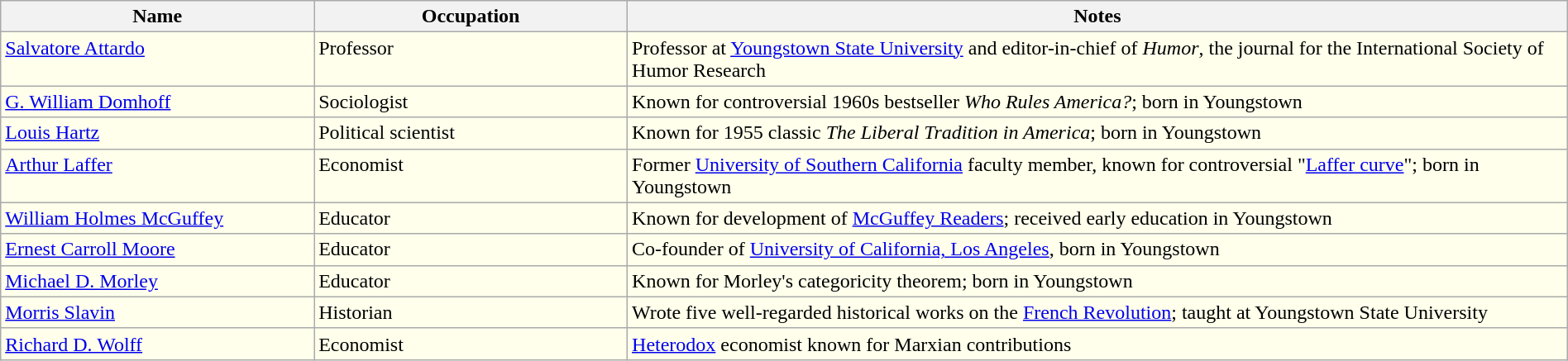<table class="wikitable" style= "width: 100%; sortable;">
<tr align=left>
<th style="width:20%;">Name</th>
<th style="width:20%;">Occupation</th>
<th style="width:60%;">Notes</th>
</tr>
<tr style="vertical-align:top; background:#ffffec;">
<td><a href='#'>Salvatore Attardo</a></td>
<td>Professor</td>
<td>Professor at <a href='#'>Youngstown State University</a> and editor-in-chief of <em>Humor</em>, the journal for the International Society of Humor Research</td>
</tr>
<tr style="vertical-align:top; background:#ffffec;">
<td><a href='#'>G. William Domhoff</a></td>
<td>Sociologist</td>
<td>Known for controversial 1960s bestseller <em>Who Rules America?</em>; born in Youngstown</td>
</tr>
<tr style="vertical-align:top; background:#ffffec;">
<td><a href='#'>Louis Hartz</a></td>
<td>Political scientist</td>
<td>Known for 1955 classic <em>The Liberal Tradition in America</em>; born in Youngstown</td>
</tr>
<tr style="vertical-align:top; background:#ffffec;">
<td><a href='#'>Arthur Laffer</a></td>
<td>Economist</td>
<td>Former <a href='#'>University of Southern California</a> faculty member, known for controversial "<a href='#'>Laffer curve</a>"; born in Youngstown</td>
</tr>
<tr style="vertical-align:top; background:#ffffec;">
<td><a href='#'>William Holmes McGuffey</a></td>
<td>Educator</td>
<td>Known for development of <a href='#'>McGuffey Readers</a>; received early education in Youngstown</td>
</tr>
<tr style="vertical-align:top; background:#ffffec;">
<td><a href='#'>Ernest Carroll Moore</a></td>
<td>Educator</td>
<td>Co-founder of <a href='#'>University of California, Los Angeles</a>, born in Youngstown</td>
</tr>
<tr style="vertical-align:top; background:#ffffec;">
<td><a href='#'>Michael D. Morley</a></td>
<td>Educator</td>
<td>Known for Morley's categoricity theorem; born in Youngstown</td>
</tr>
<tr style="vertical-align:top; background:#ffffec;">
<td><a href='#'>Morris Slavin</a></td>
<td>Historian</td>
<td>Wrote five well-regarded historical works on the <a href='#'>French Revolution</a>; taught at Youngstown State University</td>
</tr>
<tr style="vertical-align:top; background:#ffffec;">
<td><a href='#'>Richard D. Wolff</a></td>
<td>Economist</td>
<td><a href='#'>Heterodox</a> economist known for Marxian contributions</td>
</tr>
</table>
